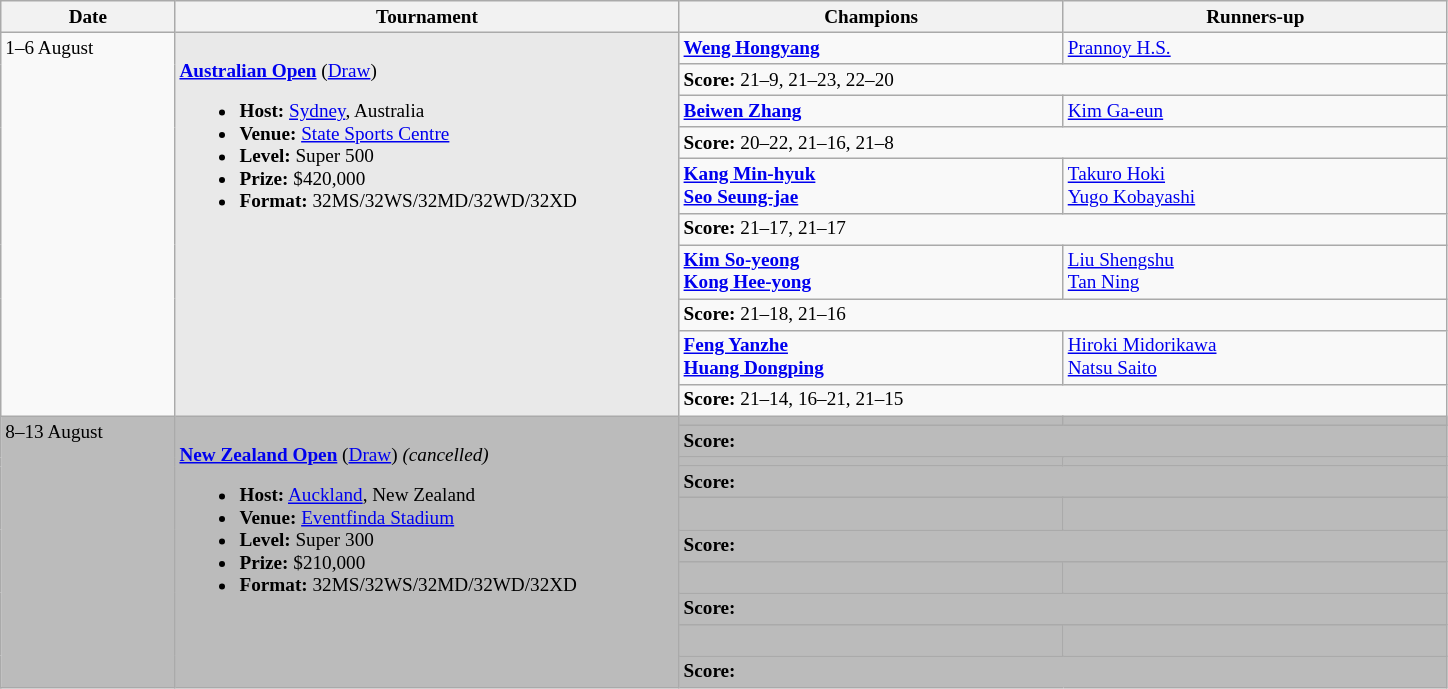<table class="wikitable" style="font-size:80%">
<tr>
<th width="110">Date</th>
<th width="330">Tournament</th>
<th width="250">Champions</th>
<th width="250">Runners-up</th>
</tr>
<tr valign="top">
<td rowspan="10">1–6 August</td>
<td bgcolor="#E9E9E9" rowspan="10"><br><strong><a href='#'>Australian Open</a></strong> (<a href='#'>Draw</a>)<ul><li><strong>Host:</strong> <a href='#'>Sydney</a>, Australia</li><li><strong>Venue:</strong> <a href='#'>State Sports Centre</a></li><li><strong>Level:</strong> Super 500</li><li><strong>Prize:</strong> $420,000</li><li><strong>Format:</strong> 32MS/32WS/32MD/32WD/32XD</li></ul></td>
<td><strong> <a href='#'>Weng Hongyang</a></strong></td>
<td> <a href='#'>Prannoy H.S.</a></td>
</tr>
<tr>
<td colspan="2"><strong>Score:</strong> 21–9, 21–23, 22–20</td>
</tr>
<tr valign="top">
<td><strong> <a href='#'>Beiwen Zhang</a></strong></td>
<td> <a href='#'>Kim Ga-eun</a></td>
</tr>
<tr>
<td colspan="2"><strong>Score:</strong> 20–22, 21–16, 21–8</td>
</tr>
<tr valign="top">
<td><strong> <a href='#'>Kang Min-hyuk</a><br> <a href='#'>Seo Seung-jae</a></strong></td>
<td> <a href='#'>Takuro Hoki</a><br> <a href='#'>Yugo Kobayashi</a></td>
</tr>
<tr>
<td colspan="2"><strong>Score:</strong> 21–17, 21–17</td>
</tr>
<tr valign="top">
<td><strong> <a href='#'>Kim So-yeong</a><br> <a href='#'>Kong Hee-yong</a></strong></td>
<td> <a href='#'>Liu Shengshu</a><br> <a href='#'>Tan Ning</a></td>
</tr>
<tr>
<td colspan="2"><strong>Score:</strong> 21–18, 21–16</td>
</tr>
<tr valign="top">
<td><strong> <a href='#'>Feng Yanzhe</a><br> <a href='#'>Huang Dongping</a></strong></td>
<td> <a href='#'>Hiroki Midorikawa</a><br> <a href='#'>Natsu Saito</a></td>
</tr>
<tr>
<td colspan="2"><strong>Score:</strong> 21–14, 16–21, 21–15</td>
</tr>
<tr valign="top"  bgcolor="#BBBBBB">
<td rowspan="10">8–13 August</td>
<td bgcolor="#BBBBBB" rowspan="10"><br><strong><a href='#'>New Zealand Open</a></strong> (<a href='#'>Draw</a>) <em>(cancelled)</em><ul><li><strong>Host:</strong> <a href='#'>Auckland</a>, New Zealand</li><li><strong>Venue:</strong> <a href='#'>Eventfinda Stadium</a></li><li><strong>Level:</strong> Super 300</li><li><strong>Prize:</strong> $210,000</li><li><strong>Format:</strong> 32MS/32WS/32MD/32WD/32XD</li></ul></td>
<td bgcolor="#BBBBBB"><strong> </strong></td>
<td bgcolor="#BBBBBB"></td>
</tr>
<tr bgcolor="#BBBBBB">
<td colspan="2"><strong>Score:</strong></td>
</tr>
<tr valign="top" bgcolor="#BBBBBB">
<td><strong> </strong></td>
<td></td>
</tr>
<tr bgcolor="#BBBBBB">
<td colspan="2"><strong>Score:</strong></td>
</tr>
<tr valign="top" bgcolor="#BBBBBB">
<td><strong> <br> </strong></td>
<td> <br></td>
</tr>
<tr bgcolor="#BBBBBB">
<td colspan="2"><strong>Score:</strong></td>
</tr>
<tr valign="top" bgcolor="#BBBBBB">
<td><strong> <br> </strong></td>
<td> <br></td>
</tr>
<tr bgcolor="#BBBBBB">
<td colspan="2"><strong>Score:</strong></td>
</tr>
<tr valign="top" bgcolor="#BBBBBB">
<td><strong> <br> </strong></td>
<td> <br></td>
</tr>
<tr bgcolor="#BBBBBB">
<td colspan="2"><strong>Score:</strong></td>
</tr>
</table>
